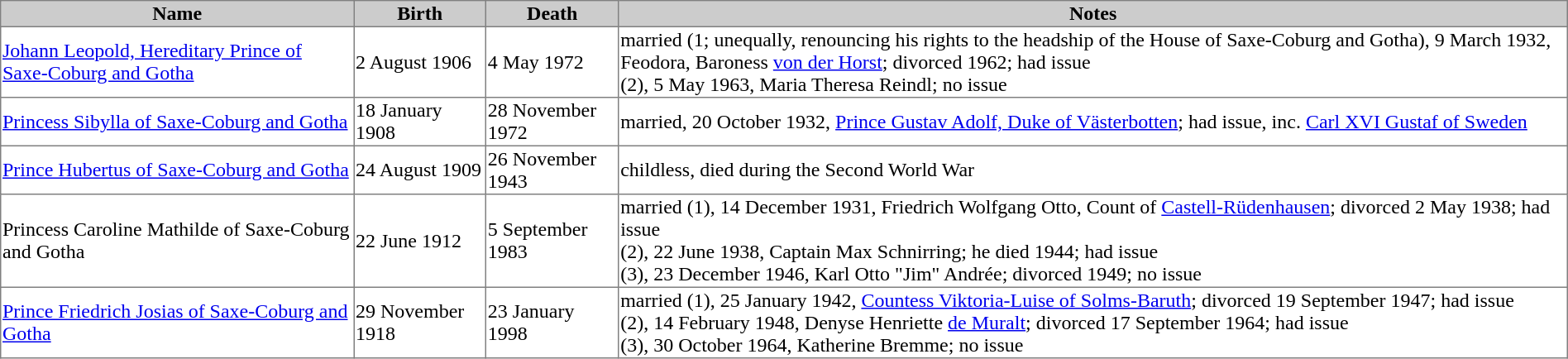<table border="1" style="border-collapse: collapse;">
<tr bgcolor="#cccccc">
<th>Name</th>
<th>Birth</th>
<th>Death</th>
<th>Notes</th>
</tr>
<tr>
<td><a href='#'>Johann Leopold, Hereditary Prince of Saxe-Coburg and Gotha</a></td>
<td>2 August 1906</td>
<td>4 May 1972</td>
<td>married (1; unequally, renouncing his rights to the headship of the House of Saxe-Coburg and Gotha), 9 March 1932, Feodora, Baroness <a href='#'>von der Horst</a>; divorced 1962; had issue<br>(2), 5 May 1963, Maria Theresa Reindl; no issue</td>
</tr>
<tr>
<td><a href='#'>Princess Sibylla of Saxe-Coburg and Gotha</a></td>
<td>18 January 1908</td>
<td>28 November 1972</td>
<td>married, 20 October 1932, <a href='#'>Prince Gustav Adolf, Duke of Västerbotten</a>; had issue, inc. <a href='#'>Carl XVI Gustaf of Sweden</a></td>
</tr>
<tr>
<td><a href='#'>Prince Hubertus of Saxe-Coburg and Gotha</a></td>
<td>24 August 1909</td>
<td>26 November 1943</td>
<td>childless, died during the Second World War</td>
</tr>
<tr>
<td>Princess Caroline Mathilde of Saxe-Coburg and Gotha</td>
<td>22 June 1912</td>
<td>5 September 1983</td>
<td>married (1), 14 December 1931, Friedrich Wolfgang Otto, Count of <a href='#'>Castell-Rüdenhausen</a>; divorced 2 May 1938; had issue<br>(2), 22 June 1938, Captain Max Schnirring; he died   1944; had issue<br>(3), 23 December 1946, Karl Otto "Jim" Andrée; divorced 1949; no issue</td>
</tr>
<tr>
<td><a href='#'>Prince Friedrich Josias of Saxe-Coburg and Gotha</a></td>
<td>29 November 1918</td>
<td>23 January 1998</td>
<td>married (1), 25 January 1942, <a href='#'>Countess Viktoria-Luise of Solms-Baruth</a>; divorced 19 September 1947; had issue<br>(2), 14 February 1948, Denyse Henriette <a href='#'>de Muralt</a>; divorced 17 September 1964; had issue <br>(3), 30 October 1964, Katherine Bremme; no issue</td>
</tr>
</table>
